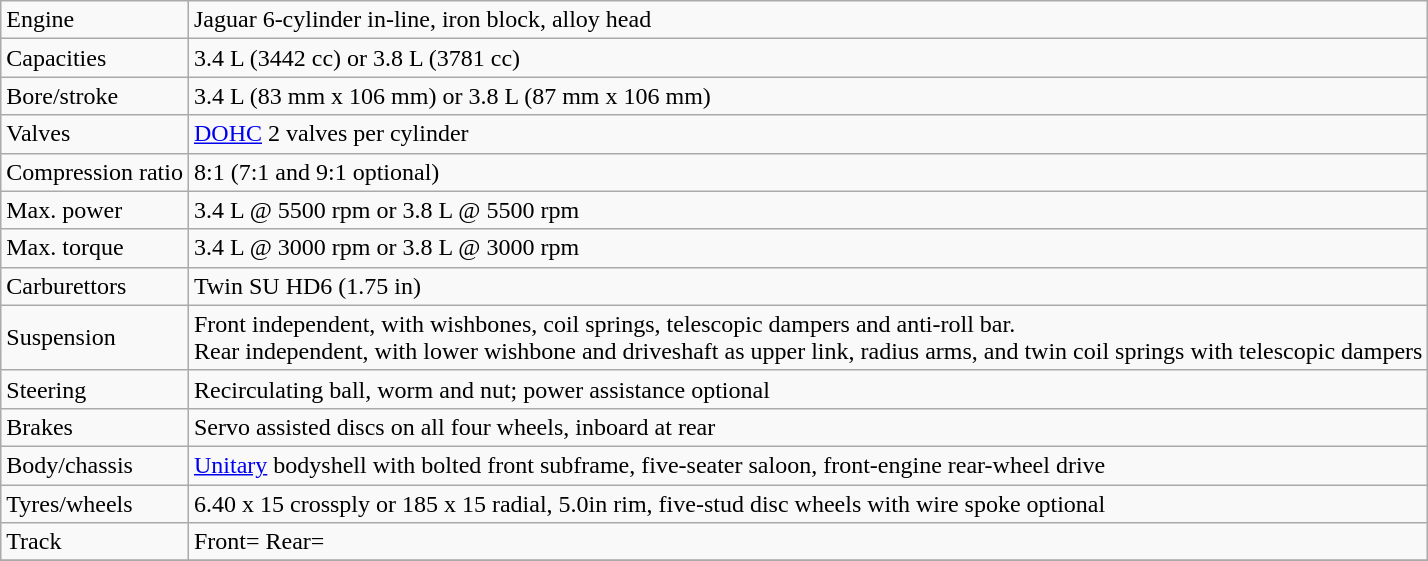<table class="wikitable">
<tr>
<td>Engine</td>
<td>Jaguar 6-cylinder in-line, iron block, alloy head</td>
</tr>
<tr>
<td>Capacities</td>
<td>3.4 L (3442 cc) or 3.8 L (3781 cc)</td>
</tr>
<tr>
<td>Bore/stroke</td>
<td>3.4 L (83 mm x 106 mm) or 3.8 L (87 mm x 106 mm)</td>
</tr>
<tr>
<td>Valves</td>
<td><a href='#'>DOHC</a> 2 valves per cylinder</td>
</tr>
<tr>
<td>Compression ratio</td>
<td>8:1 (7:1 and 9:1 optional)</td>
</tr>
<tr>
<td>Max. power</td>
<td>3.4 L  @ 5500 rpm or 3.8 L  @ 5500 rpm</td>
</tr>
<tr>
<td>Max. torque</td>
<td>3.4 L  @ 3000 rpm or 3.8 L  @ 3000 rpm</td>
</tr>
<tr>
<td>Carburettors</td>
<td>Twin SU HD6 (1.75 in)</td>
</tr>
<tr>
<td>Suspension</td>
<td>Front independent, with wishbones, coil springs, telescopic dampers and anti-roll bar.<br>Rear independent, with lower wishbone and driveshaft as upper link, radius arms, and twin coil springs with telescopic dampers</td>
</tr>
<tr>
<td>Steering</td>
<td>Recirculating ball, worm and nut; power assistance optional</td>
</tr>
<tr>
<td>Brakes</td>
<td>Servo assisted discs on all four wheels, inboard at rear</td>
</tr>
<tr>
<td>Body/chassis</td>
<td><a href='#'>Unitary</a> bodyshell with bolted front subframe, five-seater saloon, front-engine rear-wheel drive</td>
</tr>
<tr>
<td>Tyres/wheels</td>
<td>6.40 x 15 crossply or 185 x 15 radial, 5.0in rim, five-stud disc wheels with wire spoke optional</td>
</tr>
<tr>
<td>Track</td>
<td>Front=   Rear=</td>
</tr>
<tr>
</tr>
</table>
